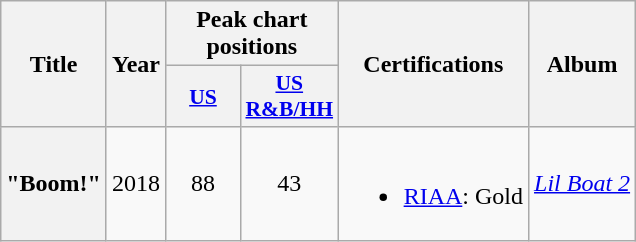<table class="wikitable plainrowheaders" style="text-align:center;">
<tr>
<th rowspan="2">Title</th>
<th rowspan="2">Year</th>
<th colspan="2">Peak chart positions</th>
<th rowspan="2">Certifications</th>
<th rowspan="2">Album</th>
</tr>
<tr>
<th style="width:3em; font-size:90%"><a href='#'>US</a><br></th>
<th style="width:3em; font-size:90%"><a href='#'>US<br>R&B/HH</a><br></th>
</tr>
<tr>
<th scope="row">"Boom!"<br></th>
<td>2018</td>
<td>88</td>
<td>43</td>
<td><br><ul><li><a href='#'>RIAA</a>: Gold</li></ul></td>
<td><em><a href='#'>Lil Boat 2</a></em></td>
</tr>
</table>
